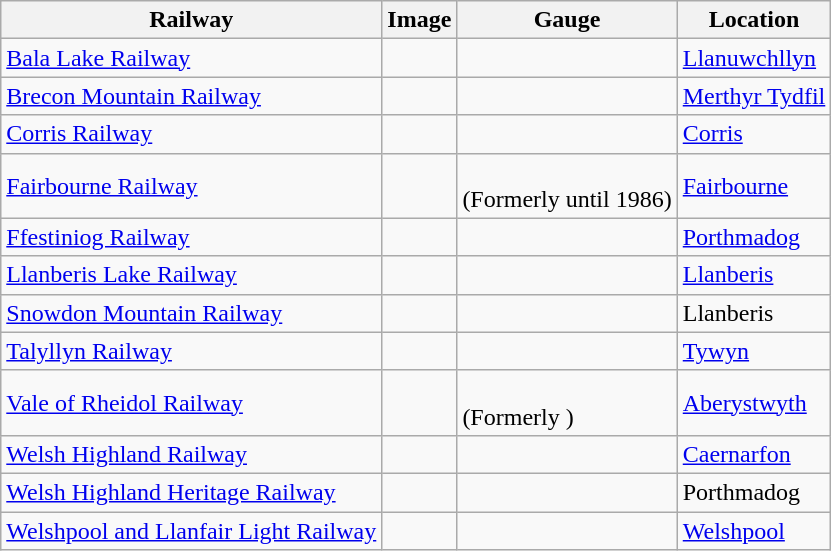<table class="wikitable sortable" border="1">
<tr>
<th>Railway</th>
<th>Image</th>
<th>Gauge</th>
<th>Location</th>
</tr>
<tr>
<td><a href='#'>Bala Lake Railway</a></td>
<td></td>
<td></td>
<td><a href='#'>Llanuwchllyn</a></td>
</tr>
<tr>
<td><a href='#'>Brecon Mountain Railway</a></td>
<td></td>
<td></td>
<td><a href='#'>Merthyr Tydfil</a></td>
</tr>
<tr>
<td><a href='#'>Corris Railway</a></td>
<td></td>
<td></td>
<td><a href='#'>Corris</a></td>
</tr>
<tr>
<td><a href='#'>Fairbourne Railway</a></td>
<td></td>
<td><br>(Formerly  until 1986)</td>
<td><a href='#'>Fairbourne</a></td>
</tr>
<tr>
<td><a href='#'>Ffestiniog Railway</a></td>
<td></td>
<td></td>
<td><a href='#'>Porthmadog</a></td>
</tr>
<tr>
<td><a href='#'>Llanberis Lake Railway</a></td>
<td></td>
<td></td>
<td><a href='#'>Llanberis</a></td>
</tr>
<tr>
<td><a href='#'>Snowdon Mountain Railway</a></td>
<td></td>
<td></td>
<td>Llanberis</td>
</tr>
<tr>
<td><a href='#'>Talyllyn Railway</a></td>
<td></td>
<td></td>
<td><a href='#'>Tywyn</a></td>
</tr>
<tr>
<td><a href='#'>Vale of Rheidol Railway</a></td>
<td></td>
<td><br>(Formerly )</td>
<td><a href='#'>Aberystwyth</a></td>
</tr>
<tr>
<td><a href='#'>Welsh Highland Railway</a></td>
<td></td>
<td></td>
<td><a href='#'>Caernarfon</a></td>
</tr>
<tr>
<td><a href='#'>Welsh Highland Heritage Railway</a></td>
<td></td>
<td></td>
<td>Porthmadog</td>
</tr>
<tr>
<td><a href='#'>Welshpool and Llanfair Light Railway</a></td>
<td></td>
<td></td>
<td><a href='#'>Welshpool</a></td>
</tr>
</table>
